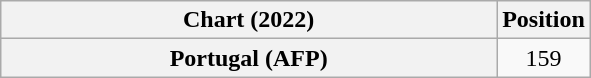<table class="wikitable plainrowheaders" style="text-align:center">
<tr>
<th scope="col" style="width:20.2em;">Chart (2022)</th>
<th scope="col">Position</th>
</tr>
<tr>
<th scope="row">Portugal (AFP)</th>
<td>159</td>
</tr>
</table>
